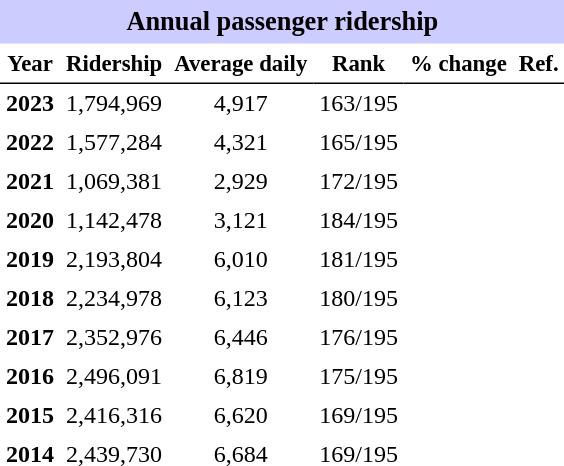<table class="toccolours" cellpadding="4" cellspacing="0" style="text-align:right;">
<tr>
<th colspan="6"  style="background-color:#ccf; background-color:#ccf; font-size:110%; text-align:center;">Annual passenger ridership</th>
</tr>
<tr style="font-size:95%; text-align:center">
<th style="border-bottom:1px solid black">Year</th>
<th style="border-bottom:1px solid black">Ridership</th>
<th style="border-bottom:1px solid black">Average daily</th>
<th style="border-bottom:1px solid black">Rank</th>
<th style="border-bottom:1px solid black">% change</th>
<th style="border-bottom:1px solid black">Ref.</th>
</tr>
<tr style="text-align:center;">
<td><strong>2023</strong></td>
<td>1,794,969</td>
<td>4,917</td>
<td>163/195</td>
<td></td>
<td></td>
</tr>
<tr style="text-align:center;">
<td><strong>2022</strong></td>
<td>1,577,284</td>
<td>4,321</td>
<td>165/195</td>
<td></td>
<td></td>
</tr>
<tr style="text-align:center;">
<td><strong>2021</strong></td>
<td>1,069,381</td>
<td>2,929</td>
<td>172/195</td>
<td></td>
<td></td>
</tr>
<tr style="text-align:center;">
<td><strong>2020</strong></td>
<td>1,142,478</td>
<td>3,121</td>
<td>184/195</td>
<td></td>
<td></td>
</tr>
<tr style="text-align:center;">
<td><strong>2019</strong></td>
<td>2,193,804</td>
<td>6,010</td>
<td>181/195</td>
<td></td>
<td></td>
</tr>
<tr style="text-align:center;">
<td><strong>2018</strong></td>
<td>2,234,978</td>
<td>6,123</td>
<td>180/195</td>
<td></td>
<td></td>
</tr>
<tr style="text-align:center;">
<td><strong>2017</strong></td>
<td>2,352,976</td>
<td>6,446</td>
<td>176/195</td>
<td></td>
<td></td>
</tr>
<tr style="text-align:center;">
<td><strong>2016</strong></td>
<td>2,496,091</td>
<td>6,819</td>
<td>175/195</td>
<td></td>
<td></td>
</tr>
<tr style="text-align:center;">
<td><strong>2015</strong></td>
<td>2,416,316</td>
<td>6,620</td>
<td>169/195</td>
<td></td>
<td></td>
</tr>
<tr style="text-align:center;">
<td><strong>2014</strong></td>
<td>2,439,730</td>
<td>6,684</td>
<td>169/195</td>
<td></td>
<td></td>
</tr>
</table>
